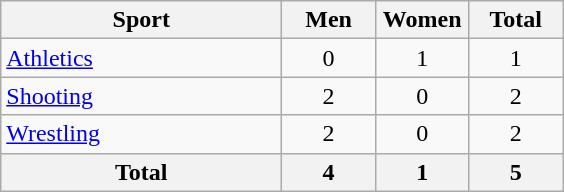<table class="wikitable sortable" style="text-align:center;">
<tr>
<th width=180>Sport</th>
<th width=55>Men</th>
<th width=55>Women</th>
<th width=55>Total</th>
</tr>
<tr>
<td align=left><a href='#'>Athletics</a></td>
<td>0</td>
<td>1</td>
<td>1</td>
</tr>
<tr>
<td align=left><a href='#'>Shooting</a></td>
<td>2</td>
<td>0</td>
<td>2</td>
</tr>
<tr>
<td align=left><a href='#'>Wrestling</a></td>
<td>2</td>
<td>0</td>
<td>2</td>
</tr>
<tr>
<th>Total</th>
<th>4</th>
<th>1</th>
<th>5</th>
</tr>
</table>
